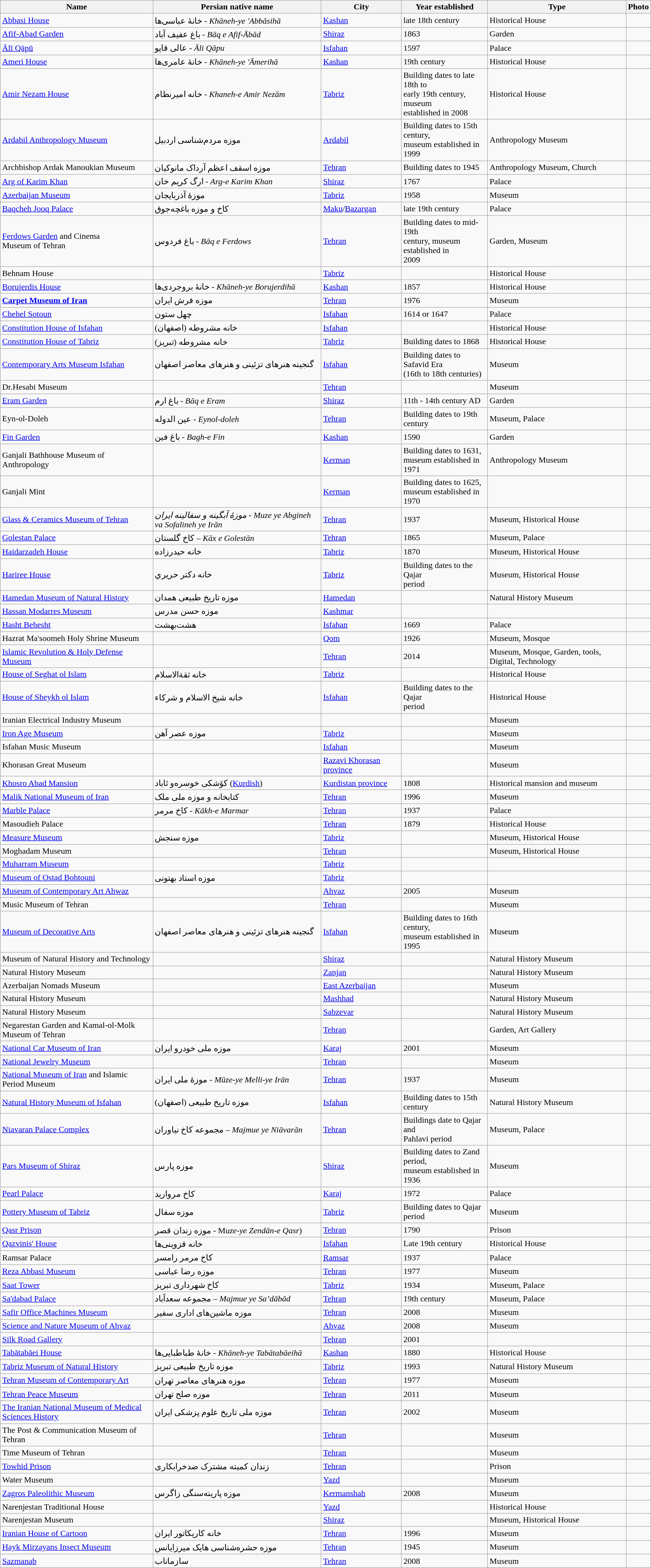<table class="wikitable sortable">
<tr>
<th>Name</th>
<th>Persian native name</th>
<th>City</th>
<th>Year established</th>
<th>Type</th>
<th>Photo</th>
</tr>
<tr>
<td><a href='#'>Abbasi House</a></td>
<td>خانهٔ عباسی‌ها - <em>Khāneh-ye 'Abbāsihā</em></td>
<td><a href='#'>Kashan</a></td>
<td>late 18th century</td>
<td>Historical House</td>
<td></td>
</tr>
<tr>
<td><a href='#'>Afif-Abad Garden</a></td>
<td>باغ عفیف آباد - <em>Bāq e Afif-Ābād</em></td>
<td><a href='#'>Shiraz</a></td>
<td>1863</td>
<td>Garden</td>
<td></td>
</tr>
<tr>
<td><a href='#'>Ālī Qāpū</a></td>
<td>عالی‌ قاپو - <em>Āli Qāpu</em></td>
<td><a href='#'>Isfahan</a></td>
<td>1597</td>
<td>Palace</td>
<td></td>
</tr>
<tr>
<td><a href='#'>Ameri House</a></td>
<td>خانهٔ عامری‌ها  - <em>Khāneh-ye 'Āmerihā</em></td>
<td><a href='#'>Kashan</a></td>
<td>19th century</td>
<td>Historical House</td>
<td></td>
</tr>
<tr>
<td><a href='#'>Amir Nezam House</a></td>
<td>خانه امیرنظام - <em>Khaneh-e Amir Nezām</em></td>
<td><a href='#'>Tabriz</a></td>
<td>Building dates to late 18th to<br>early 19th century, museum<br>established in 2008</td>
<td>Historical House</td>
<td></td>
</tr>
<tr>
<td><a href='#'>Ardabil Anthropology Museum</a></td>
<td>موزه مردم‌شناسی اردبیل</td>
<td><a href='#'>Ardabil</a></td>
<td>Building dates to 15th century,<br>museum established in 1999</td>
<td>Anthropology Museum</td>
<td></td>
</tr>
<tr>
<td>Archbishop Ardak Manoukian Museum</td>
<td>موزه اسقف اعظم آرداک مانوکیان</td>
<td><a href='#'>Tehran</a></td>
<td>Building dates to 1945</td>
<td>Anthropology Museum, Church</td>
<td></td>
</tr>
<tr>
<td><a href='#'>Arg of Karim Khan</a></td>
<td>ارگ کریم خان - <em>Arg-e Karim Khan</em></td>
<td><a href='#'>Shiraz</a></td>
<td>1767</td>
<td>Palace</td>
<td></td>
</tr>
<tr>
<td><a href='#'>Azerbaijan Museum</a></td>
<td>موزهٔ آذربایجان</td>
<td><a href='#'>Tabriz</a></td>
<td>1958</td>
<td>Museum</td>
<td></td>
</tr>
<tr>
<td><a href='#'>Baqcheh Jooq Palace</a></td>
<td>کاخ و موزه باغچه‌جوق</td>
<td><a href='#'>Maku</a>/<a href='#'>Bazargan</a></td>
<td>late 19th century</td>
<td>Palace</td>
<td></td>
</tr>
<tr>
<td><a href='#'>Ferdows Garden</a> and Cinema<br>Museum of Tehran</td>
<td>باغ فردوس  - <em>Bāq e Ferdows</em></td>
<td><a href='#'>Tehran</a></td>
<td>Building dates to mid-19th<br>century, museum established in<br>2009</td>
<td>Garden, Museum</td>
<td></td>
</tr>
<tr>
<td>Behnam House</td>
<td></td>
<td><a href='#'>Tabriz</a></td>
<td></td>
<td>Historical House</td>
<td></td>
</tr>
<tr>
<td><a href='#'>Borujerdis House</a></td>
<td>خانهٔ بروجردی‌ها  - <em>Khāneh-ye Borujerdihā</em></td>
<td><a href='#'>Kashan</a></td>
<td>1857</td>
<td>Historical House</td>
<td></td>
</tr>
<tr>
<td><strong><a href='#'>Carpet Museum of Iran</a></strong></td>
<td>موزه فرش ایران</td>
<td><a href='#'>Tehran</a></td>
<td>1976</td>
<td>Museum</td>
<td></td>
</tr>
<tr>
<td><a href='#'>Chehel Sotoun</a></td>
<td>چهل ستون</td>
<td><a href='#'>Isfahan</a></td>
<td>1614 or 1647</td>
<td>Palace</td>
<td></td>
</tr>
<tr>
<td><a href='#'>Constitution House of Isfahan</a></td>
<td>(خانه مشروطه (اصفهان</td>
<td><a href='#'>Isfahan</a></td>
<td></td>
<td>Historical House</td>
<td></td>
</tr>
<tr>
<td><a href='#'>Constitution House of Tabriz</a></td>
<td>(خانه مشروطه (تبریز</td>
<td><a href='#'>Tabriz</a></td>
<td>Building dates to 1868</td>
<td>Historical House</td>
<td></td>
</tr>
<tr>
<td><a href='#'>Contemporary Arts Museum Isfahan</a></td>
<td>گنجینه هنرهای تزئینی و هنرهای معاصر اصفهان</td>
<td><a href='#'>Isfahan</a></td>
<td>Building dates to Safavid Era<br>(16th to 18th centuries)</td>
<td>Museum</td>
<td></td>
</tr>
<tr>
<td>Dr.Hesabi Museum</td>
<td></td>
<td><a href='#'>Tehran</a></td>
<td></td>
<td>Museum</td>
<td></td>
</tr>
<tr>
<td><a href='#'>Eram Garden</a></td>
<td>باغ ارم - <em>Bāq e Eram</em></td>
<td><a href='#'>Shiraz</a></td>
<td>11th - 14th century AD</td>
<td>Garden</td>
<td></td>
</tr>
<tr>
<td>Eyn-ol-Doleh</td>
<td>عین الدوله - <em>Eynol-doleh</em></td>
<td><a href='#'>Tehran</a></td>
<td>Building dates to 19th century</td>
<td>Museum, Palace</td>
<td></td>
</tr>
<tr>
<td><a href='#'>Fin Garden</a></td>
<td>باغ فین - <em>Bagh-e Fin</em></td>
<td><a href='#'>Kashan</a></td>
<td>1590</td>
<td>Garden</td>
<td></td>
</tr>
<tr>
<td>Ganjali Bathhouse Museum of Anthropology</td>
<td></td>
<td><a href='#'>Kerman</a></td>
<td>Building dates to 1631,<br>museum established in 1971</td>
<td>Anthropology Museum</td>
<td></td>
</tr>
<tr>
<td>Ganjali Mint</td>
<td></td>
<td><a href='#'>Kerman</a></td>
<td>Building dates to 1625,<br>museum established in 1970</td>
<td></td>
<td></td>
</tr>
<tr>
<td><a href='#'>Glass & Ceramics Museum of Tehran</a></td>
<td><em>موزهٔ آبگینه و سفالینه ایران</em> - <em>Muze ye Abgineh va Sofalineh ye Irān</em></td>
<td><a href='#'>Tehran</a></td>
<td>1937</td>
<td>Museum, Historical House</td>
<td></td>
</tr>
<tr>
<td><a href='#'>Golestan Palace</a></td>
<td>کاخ گلستان – <em>Kāx e Golestān</em></td>
<td><a href='#'>Tehran</a></td>
<td>1865</td>
<td>Museum, Palace</td>
<td></td>
</tr>
<tr>
<td><a href='#'>Haidarzadeh House</a></td>
<td>خانه حیدرزاده</td>
<td><a href='#'>Tabriz</a></td>
<td>1870</td>
<td>Museum, Historical House</td>
<td></td>
</tr>
<tr>
<td><a href='#'>Hariree House</a></td>
<td>خانه دكتر حريري</td>
<td><a href='#'>Tabriz</a></td>
<td>Building dates to the Qajar<br>period</td>
<td>Museum, Historical House</td>
<td></td>
</tr>
<tr>
<td><a href='#'>Hamedan Museum of Natural History</a></td>
<td>موزه تاریخ طبیعی همدان</td>
<td><a href='#'>Hamedan</a></td>
<td></td>
<td>Natural History Museum</td>
<td></td>
</tr>
<tr>
<td><a href='#'>Hassan Modarres Museum</a></td>
<td>موزه حسن مدرس</td>
<td><a href='#'>Kashmar</a></td>
<td></td>
<td></td>
<td></td>
</tr>
<tr>
<td><a href='#'>Hasht Behesht</a></td>
<td>هشت‌بهشت</td>
<td><a href='#'>Isfahan</a></td>
<td>1669</td>
<td>Palace</td>
<td></td>
</tr>
<tr>
<td>Hazrat Ma'soomeh Holy Shrine Museum</td>
<td></td>
<td><a href='#'>Qom</a></td>
<td>1926</td>
<td>Museum, Mosque</td>
<td></td>
</tr>
<tr>
<td><a href='#'>Islamic Revolution & Holy Defense Museum</a></td>
<td></td>
<td><a href='#'>Tehran</a></td>
<td>2014</td>
<td>Museum, Mosque, Garden, tools, Digital, Technology<br></td>
<td></td>
</tr>
<tr>
<td><a href='#'>House of Seghat ol Islam</a></td>
<td>خانه ثقةالاسلام</td>
<td><a href='#'>Tabriz</a></td>
<td></td>
<td>Historical House</td>
<td></td>
</tr>
<tr>
<td><a href='#'>House of Sheykh ol Islam</a></td>
<td>خانه شیخ الاسلام و شرکاء</td>
<td><a href='#'>Isfahan</a></td>
<td>Building dates to the Qajar<br>period</td>
<td>Historical House</td>
<td></td>
</tr>
<tr>
<td>Iranian Electrical Industry Museum</td>
<td></td>
<td></td>
<td></td>
<td>Museum</td>
<td></td>
</tr>
<tr>
<td><a href='#'>Iron Age Museum</a></td>
<td>موزه عصر آهن</td>
<td><a href='#'>Tabriz</a></td>
<td></td>
<td>Museum</td>
<td></td>
</tr>
<tr>
<td>Isfahan Music Museum</td>
<td></td>
<td><a href='#'>Isfahan</a></td>
<td></td>
<td>Museum</td>
<td></td>
</tr>
<tr>
<td>Khorasan Great Museum</td>
<td></td>
<td><a href='#'>Razavi Khorasan province</a></td>
<td></td>
<td>Museum</td>
<td></td>
</tr>
<tr>
<td><a href='#'>Khosro Abad Mansion</a></td>
<td>کۆشکی خوسرەو ئاباد (<a href='#'>Kurdish</a>)</td>
<td><a href='#'>Kurdistan province</a></td>
<td>1808</td>
<td>Historical mansion and museum</td>
<td></td>
</tr>
<tr>
<td><a href='#'>Malik National Museum of Iran</a></td>
<td>کتابخانه و موزه ملی ملک</td>
<td><a href='#'>Tehran</a></td>
<td>1996</td>
<td>Museum</td>
<td></td>
</tr>
<tr>
<td><a href='#'>Marble Palace</a></td>
<td>کاخ مرمر - <em>Kākh-e Marmar</em></td>
<td><a href='#'>Tehran</a></td>
<td>1937</td>
<td>Palace</td>
<td></td>
</tr>
<tr>
<td>Masoudieh Palace</td>
<td></td>
<td><a href='#'>Tehran</a></td>
<td>1879</td>
<td>Historical House</td>
<td></td>
</tr>
<tr>
<td><a href='#'>Measure Museum</a></td>
<td>موزه سنجش</td>
<td><a href='#'>Tabriz</a></td>
<td></td>
<td>Museum, Historical House</td>
<td></td>
</tr>
<tr>
<td>Moghadam Museum</td>
<td></td>
<td><a href='#'>Tehran</a></td>
<td></td>
<td>Museum, Historical House</td>
<td></td>
</tr>
<tr>
<td><a href='#'>Muharram Museum</a></td>
<td></td>
<td><a href='#'>Tabriz</a></td>
<td></td>
<td></td>
<td></td>
</tr>
<tr>
<td><a href='#'>Museum of Ostad Bohtouni</a></td>
<td>موزه استاد بهتونی</td>
<td><a href='#'>Tabriz</a></td>
<td></td>
<td></td>
<td></td>
</tr>
<tr>
<td><a href='#'>Museum of Contemporary Art Ahwaz</a></td>
<td></td>
<td><a href='#'>Ahvaz</a></td>
<td>2005</td>
<td>Museum</td>
<td></td>
</tr>
<tr>
<td>Music Museum of Tehran</td>
<td></td>
<td><a href='#'>Tehran</a></td>
<td></td>
<td>Museum</td>
<td></td>
</tr>
<tr>
<td><a href='#'>Museum of Decorative Arts</a></td>
<td>گنجینه هنرهای تزئینی و هنرهای معاصر اصفهان</td>
<td><a href='#'>Isfahan</a></td>
<td>Building dates to 16th century,<br>museum established in 1995</td>
<td>Museum</td>
<td></td>
</tr>
<tr>
<td>Museum of Natural History and Technology</td>
<td></td>
<td><a href='#'>Shiraz</a></td>
<td></td>
<td>Natural History Museum</td>
<td></td>
</tr>
<tr>
<td>Natural History Museum</td>
<td></td>
<td><a href='#'>Zanjan</a></td>
<td></td>
<td>Natural History Museum</td>
<td></td>
</tr>
<tr>
<td>Azerbaijan Nomads Museum</td>
<td></td>
<td><a href='#'>East Azerbaijan</a></td>
<td></td>
<td>Museum</td>
<td></td>
</tr>
<tr>
<td>Natural History Museum</td>
<td></td>
<td><a href='#'>Mashhad</a></td>
<td></td>
<td>Natural History Museum</td>
<td></td>
</tr>
<tr>
<td>Natural History Museum</td>
<td></td>
<td><a href='#'>Sabzevar</a></td>
<td></td>
<td>Natural History Museum</td>
<td></td>
</tr>
<tr>
<td>Negarestan Garden and Kamal-ol-Molk Museum of Tehran</td>
<td></td>
<td><a href='#'>Tehran</a></td>
<td></td>
<td>Garden, Art Gallery</td>
<td></td>
</tr>
<tr>
<td><a href='#'>National Car Museum of Iran</a></td>
<td>موزه ملی خودرو ایران</td>
<td><a href='#'>Karaj</a></td>
<td>2001</td>
<td>Museum</td>
<td></td>
</tr>
<tr>
<td><a href='#'>National Jewelry Museum</a></td>
<td></td>
<td><a href='#'>Tehran</a></td>
<td></td>
<td>Museum</td>
<td></td>
</tr>
<tr>
<td><a href='#'>National Museum of Iran</a> and Islamic Period Museum</td>
<td>موزهٔ ملی ایران - <em>Mūze-ye Melli-ye Irān</em></td>
<td><a href='#'>Tehran</a></td>
<td>1937</td>
<td>Museum</td>
<td></td>
</tr>
<tr>
<td><a href='#'>Natural History Museum of Isfahan</a></td>
<td>(موزه تاریخ طبیعی (اصفهان</td>
<td><a href='#'>Isfahan</a></td>
<td>Building dates to 15th century</td>
<td>Natural History Museum</td>
<td></td>
</tr>
<tr>
<td><a href='#'>Niavaran Palace Complex</a></td>
<td>مجموعه کاخ نیاوران – <em>Majmue ye Niāvarān</em></td>
<td><a href='#'>Tehran</a></td>
<td>Buildings date to Qajar and<br>Pahlavi period</td>
<td>Museum, Palace</td>
<td></td>
</tr>
<tr>
<td><a href='#'>Pars Museum of Shiraz</a></td>
<td>موزه پارس</td>
<td><a href='#'>Shiraz</a></td>
<td>Building dates to Zand period,<br>museum established in 1936</td>
<td>Museum</td>
<td></td>
</tr>
<tr>
<td><a href='#'>Pearl Palace</a></td>
<td>کاخ مروارید</td>
<td><a href='#'>Karaj</a></td>
<td>1972</td>
<td>Palace</td>
<td></td>
</tr>
<tr>
<td><a href='#'>Pottery Museum of Tabriz</a></td>
<td>موزه سفال</td>
<td><a href='#'>Tabriz</a></td>
<td>Building dates to Qajar period</td>
<td>Museum</td>
<td></td>
</tr>
<tr>
<td><a href='#'>Qasr Prison</a></td>
<td>موزه‌ زندان قصر - M<em>uze-ye Zendān-e Qasr</em>)</td>
<td><a href='#'>Tehran</a></td>
<td>1790</td>
<td>Prison</td>
<td></td>
</tr>
<tr>
<td><a href='#'>Qazvinis' House</a></td>
<td>خانه قزوینی‌ها</td>
<td><a href='#'>Isfahan</a></td>
<td>Late 19th century</td>
<td>Historical House</td>
<td></td>
</tr>
<tr>
<td>Ramsar Palace</td>
<td>کاخ مرمر رامسر</td>
<td><a href='#'>Ramsar</a></td>
<td>1937</td>
<td>Palace</td>
<td></td>
</tr>
<tr>
<td><a href='#'>Reza Abbasi Museum</a></td>
<td>موزه رضا عباسی</td>
<td><a href='#'>Tehran</a></td>
<td>1977</td>
<td>Museum</td>
<td></td>
</tr>
<tr>
<td><a href='#'>Saat Tower</a></td>
<td>کاخ شهرداری تبریز</td>
<td><a href='#'>Tabriz</a></td>
<td>1934</td>
<td>Museum, Palace</td>
<td></td>
</tr>
<tr>
<td><a href='#'>Sa'dabad Palace</a></td>
<td>مجموعه سعدآباد – <em>Majmue ye Sa’dābād</em></td>
<td><a href='#'>Tehran</a></td>
<td>19th century</td>
<td>Museum, Palace</td>
<td></td>
</tr>
<tr>
<td><a href='#'>Safir Office Machines Museum</a></td>
<td>موزه ماشین‌های اداری سفیر</td>
<td><a href='#'>Tehran</a></td>
<td>2008</td>
<td>Museum</td>
<td></td>
</tr>
<tr>
<td><a href='#'>Science and Nature Museum of Ahvaz</a></td>
<td></td>
<td><a href='#'>Ahvaz</a></td>
<td>2008</td>
<td>Museum</td>
<td></td>
</tr>
<tr>
<td><a href='#'>Silk Road Gallery</a></td>
<td></td>
<td><a href='#'>Tehran</a></td>
<td>2001</td>
<td></td>
<td></td>
</tr>
<tr>
<td><a href='#'>Tabātabāei House</a></td>
<td>خانهٔ طباطبایی‌ها - <em>Khāneh-ye Tabātabāeihā</em></td>
<td><a href='#'>Kashan</a></td>
<td>1880</td>
<td>Historical House</td>
<td></td>
</tr>
<tr>
<td><a href='#'>Tabriz Museum of Natural History</a></td>
<td>موزه تاریخ طبیعی تبریز</td>
<td><a href='#'>Tabriz</a></td>
<td>1993</td>
<td>Natural History Museum</td>
<td></td>
</tr>
<tr>
<td><a href='#'>Tehran Museum of Contemporary Art</a></td>
<td>موزه هنرهای معاصر تهران</td>
<td><a href='#'>Tehran</a></td>
<td>1977</td>
<td>Museum</td>
<td></td>
</tr>
<tr>
<td><a href='#'>Tehran Peace Museum</a></td>
<td>موزه صلح تهران</td>
<td><a href='#'>Tehran</a></td>
<td>2011</td>
<td>Museum</td>
<td></td>
</tr>
<tr>
<td><a href='#'>The Iranian National Museum of Medical Sciences History</a></td>
<td>موزه ملی تاریخ علوم پزشکی ایران</td>
<td><a href='#'>Tehran</a></td>
<td>2002</td>
<td>Museum</td>
<td></td>
</tr>
<tr>
<td>The Post & Communication Museum of Tehran</td>
<td></td>
<td><a href='#'>Tehran</a></td>
<td></td>
<td>Museum</td>
<td></td>
</tr>
<tr>
<td>Time Museum of Tehran</td>
<td></td>
<td><a href='#'>Tehran</a></td>
<td></td>
<td>Museum</td>
<td></td>
</tr>
<tr>
<td><a href='#'>Towhid Prison</a></td>
<td>زندان کمیته مشترک ضدخرابکاری</td>
<td><a href='#'>Tehran</a></td>
<td></td>
<td>Prison</td>
<td></td>
</tr>
<tr>
<td>Water Museum</td>
<td></td>
<td><a href='#'>Yazd</a></td>
<td></td>
<td>Museum</td>
<td></td>
</tr>
<tr>
<td><a href='#'>Zagros Paleolithic Museum</a></td>
<td>موزه پارینه‌سنگی زاگرس</td>
<td><a href='#'>Kermanshah</a></td>
<td>2008</td>
<td>Museum</td>
<td></td>
</tr>
<tr>
<td>Narenjestan Traditional House</td>
<td></td>
<td><a href='#'>Yazd</a></td>
<td></td>
<td>Historical House</td>
<td></td>
</tr>
<tr>
<td>Narenjestan Museum</td>
<td></td>
<td><a href='#'>Shiraz</a></td>
<td></td>
<td>Museum, Historical House</td>
<td></td>
</tr>
<tr>
<td><a href='#'>Iranian House of Cartoon</a></td>
<td>خانه کاریکاتور ایران</td>
<td><a href='#'>Tehran</a></td>
<td>1996</td>
<td>Museum</td>
<td></td>
</tr>
<tr>
<td><a href='#'>Hayk Mirzayans Insect Museum</a></td>
<td>موزه حشره‌شناسی هایک میرزایانس</td>
<td><a href='#'>Tehran</a></td>
<td>1945</td>
<td>Museum</td>
<td></td>
</tr>
<tr>
<td><a href='#'>Sazmanab</a></td>
<td>سازماناب</td>
<td><a href='#'>Tehran</a></td>
<td>2008</td>
<td>Museum</td>
<td></td>
</tr>
</table>
